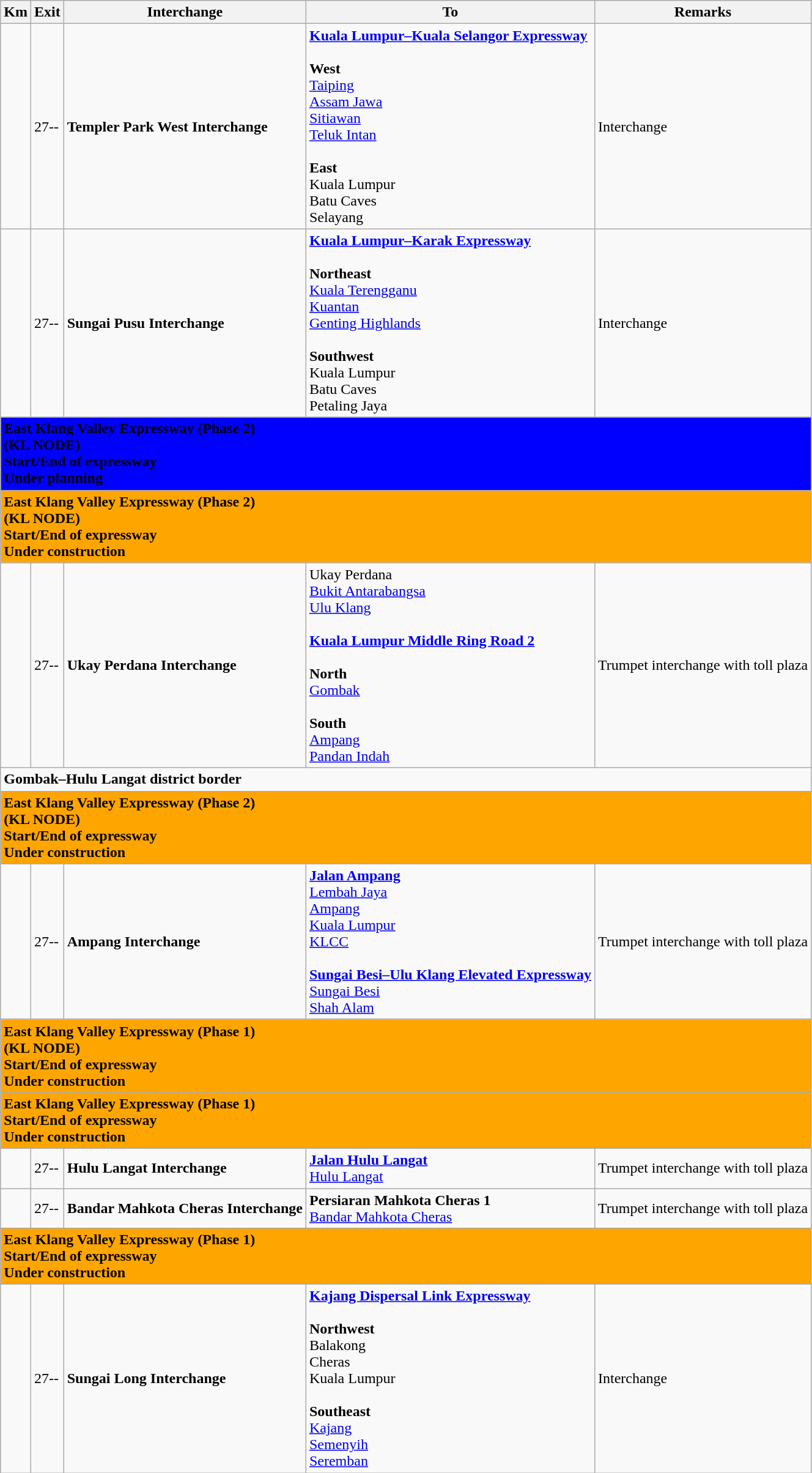<table class="wikitable">
<tr>
<th>Km</th>
<th>Exit</th>
<th>Interchange</th>
<th>To</th>
<th>Remarks</th>
</tr>
<tr>
<td></td>
<td>27--</td>
<td><strong>Templer Park West Interchange</strong></td>
<td> <strong><a href='#'>Kuala Lumpur–Kuala Selangor Expressway</a></strong><br><br><strong>West</strong><br><a href='#'>Taiping</a><br><a href='#'>Assam Jawa</a><br><a href='#'>Sitiawan</a><br><a href='#'>Teluk Intan</a><br><br><strong>East</strong><br>Kuala Lumpur<br>Batu Caves<br>Selayang</td>
<td>Interchange</td>
</tr>
<tr>
<td></td>
<td>27--</td>
<td><strong>Sungai Pusu Interchange</strong></td>
<td>   <strong><a href='#'>Kuala Lumpur–Karak Expressway</a></strong><br><br><strong>Northeast</strong><br><a href='#'>Kuala Terengganu</a><br><a href='#'>Kuantan</a><br><a href='#'>Genting Highlands</a><br><br><strong>Southwest</strong><br>Kuala Lumpur<br>Batu Caves<br>Petaling Jaya</td>
<td>Interchange</td>
</tr>
<tr>
<td style="width:600px" colspan="6" style="text-align:center" bgcolor="blue"><strong><span> East Klang Valley Expressway (Phase 2)<br>(KL NODE)<br>Start/End of expressway<br>Under planning</span></strong></td>
</tr>
<tr>
<td style="width:600px" colspan="6" style="text-align:center" bgcolor="orange"><strong><span> East Klang Valley Expressway (Phase 2)<br>(KL NODE)<br>Start/End of expressway<br>Under construction</span></strong></td>
</tr>
<tr>
<td></td>
<td>27--</td>
<td><strong>Ukay Perdana Interchange</strong></td>
<td>Ukay Perdana<br><a href='#'>Bukit Antarabangsa</a><br><a href='#'>Ulu Klang</a><br><br> <strong><a href='#'>Kuala Lumpur Middle Ring Road 2</a></strong><br><br><strong>North</strong><br><a href='#'>Gombak</a><br><br><strong>South</strong><br><a href='#'>Ampang</a><br><a href='#'>Pandan Indah</a></td>
<td>Trumpet interchange with toll plaza</td>
</tr>
<tr>
<td style="width:600px" colspan="6" style="text-align:center; background:green;"><strong><span>Gombak–Hulu Langat district border</span></strong></td>
</tr>
<tr>
<td style="width:600px" colspan="6" style="text-align:center" bgcolor="orange"><strong><span> East Klang Valley Expressway (Phase 2)<br>(KL NODE)<br>Start/End of expressway<br>Under construction</span></strong></td>
</tr>
<tr>
<td></td>
<td>27--</td>
<td><strong>Ampang Interchange</strong></td>
<td> <strong><a href='#'>Jalan Ampang</a></strong><br><a href='#'>Lembah Jaya</a><br><a href='#'>Ampang</a><br><a href='#'>Kuala Lumpur</a><br><a href='#'>KLCC</a><br><br> <strong><a href='#'>Sungai Besi–Ulu Klang Elevated Expressway</a></strong><br><a href='#'>Sungai Besi</a><br><a href='#'>Shah Alam</a></td>
<td>Trumpet interchange with toll plaza</td>
</tr>
<tr>
<td style="width:600px" colspan="6" style="text-align:center" bgcolor="orange"><strong><span> East Klang Valley Expressway (Phase 1)<br>(KL NODE)<br>Start/End of expressway<br>Under construction</span></strong></td>
</tr>
<tr>
<td style="width:600px" colspan="6" style="text-align:center" bgcolor="orange"><strong><span> East Klang Valley Expressway (Phase 1)<br>Start/End of expressway<br>Under construction</span></strong></td>
</tr>
<tr>
<td></td>
<td>27--</td>
<td><strong>Hulu Langat Interchange</strong></td>
<td> <strong><a href='#'>Jalan Hulu Langat</a></strong><br><a href='#'>Hulu Langat</a></td>
<td>Trumpet interchange with toll plaza</td>
</tr>
<tr>
<td></td>
<td>27--</td>
<td><strong>Bandar Mahkota Cheras Interchange</strong></td>
<td><strong>Persiaran Mahkota Cheras 1</strong><br><a href='#'>Bandar Mahkota Cheras</a></td>
<td>Trumpet interchange with toll plaza</td>
</tr>
<tr>
<td style="width:600px" colspan="6" style="text-align:center" bgcolor="orange"><strong><span> East Klang Valley Expressway (Phase 1)<br>Start/End of expressway<br>Under construction</span></strong></td>
</tr>
<tr>
<td></td>
<td>27--</td>
<td><strong>Sungai Long Interchange</strong></td>
<td> <strong><a href='#'>Kajang Dispersal Link Expressway</a></strong><br><br><strong>Northwest</strong><br>Balakong<br>Cheras<br>Kuala Lumpur<br><br><strong>Southeast</strong><br><a href='#'>Kajang</a><br><a href='#'>Semenyih</a><br><a href='#'>Seremban</a></td>
<td>Interchange</td>
</tr>
</table>
